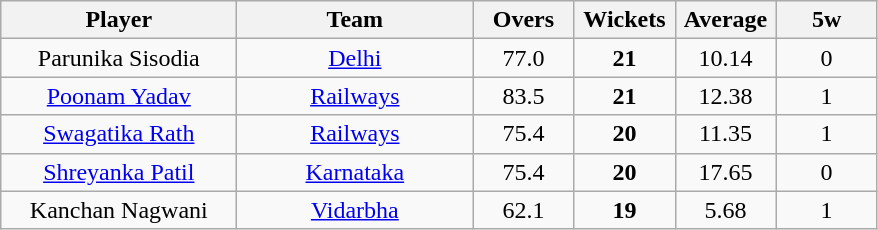<table class="wikitable" style="text-align:center">
<tr>
<th width=150>Player</th>
<th width=150>Team</th>
<th width=60>Overs</th>
<th width=60>Wickets</th>
<th width=60>Average</th>
<th width=60>5w</th>
</tr>
<tr>
<td>Parunika Sisodia</td>
<td><a href='#'>Delhi</a></td>
<td>77.0</td>
<td><strong>21</strong></td>
<td>10.14</td>
<td>0</td>
</tr>
<tr>
<td><a href='#'>Poonam Yadav</a></td>
<td><a href='#'>Railways</a></td>
<td>83.5</td>
<td><strong>21</strong></td>
<td>12.38</td>
<td>1</td>
</tr>
<tr>
<td><a href='#'>Swagatika Rath</a></td>
<td><a href='#'>Railways</a></td>
<td>75.4</td>
<td><strong>20</strong></td>
<td>11.35</td>
<td>1</td>
</tr>
<tr>
<td><a href='#'>Shreyanka Patil</a></td>
<td><a href='#'>Karnataka</a></td>
<td>75.4</td>
<td><strong>20</strong></td>
<td>17.65</td>
<td>0</td>
</tr>
<tr>
<td>Kanchan Nagwani</td>
<td><a href='#'>Vidarbha</a></td>
<td>62.1</td>
<td><strong>19</strong></td>
<td>5.68</td>
<td>1</td>
</tr>
</table>
